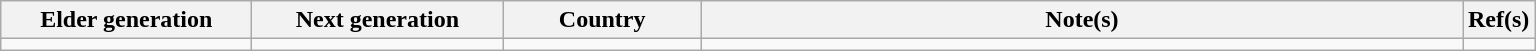<table class="wikitable sortable">
<tr>
<th style="width:160px;">Elder generation</th>
<th style="width:160px;">Next generation</th>
<th style="width:125px;">Country</th>
<th style="width:500px;">Note(s)</th>
<th style="width:*;">Ref(s)</th>
</tr>
<tr>
<td></td>
<td></td>
<td></td>
<td></td>
<td></td>
</tr>
</table>
